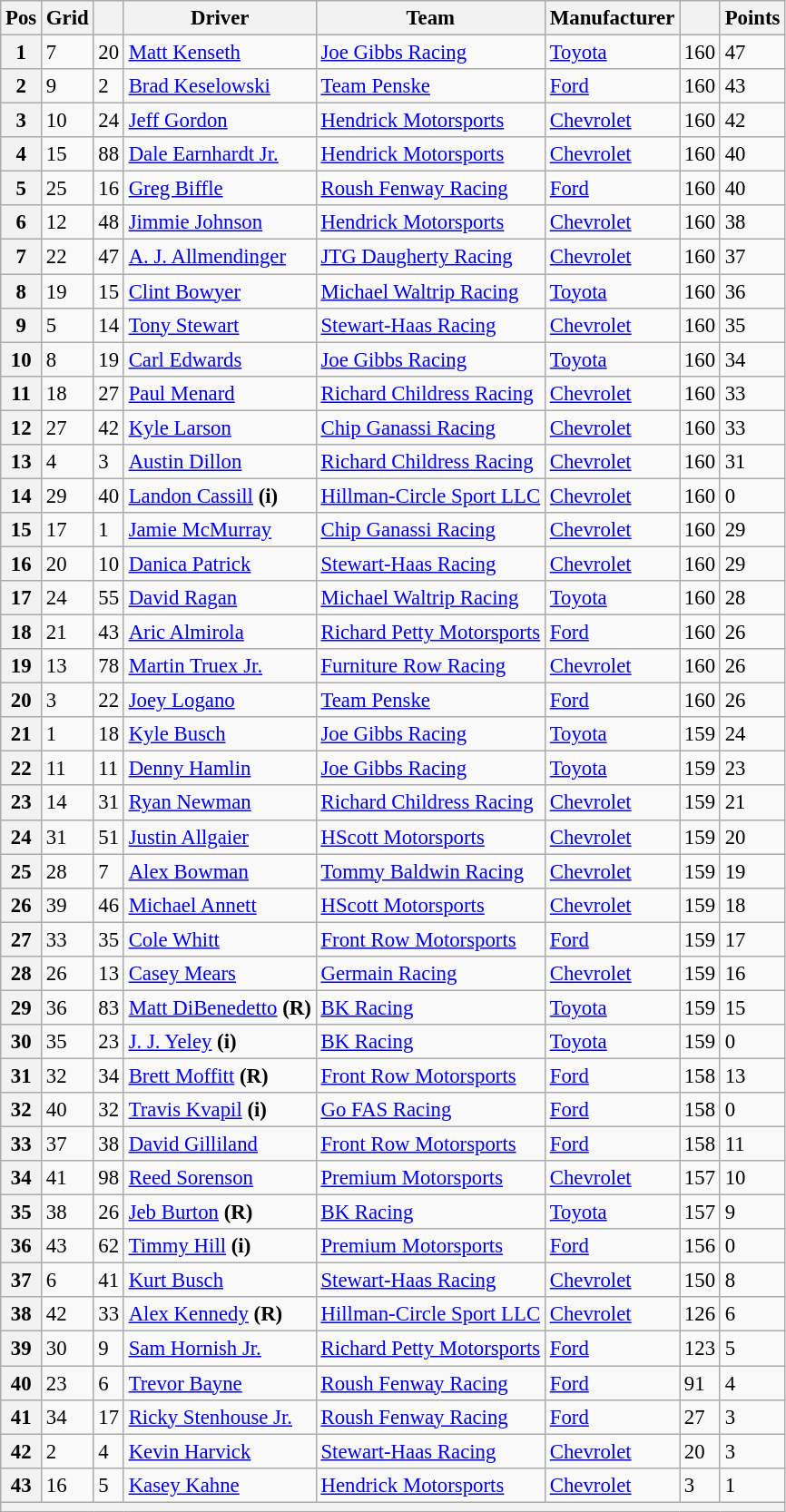<table class="wikitable" style="font-size:95%">
<tr>
<th>Pos</th>
<th>Grid</th>
<th></th>
<th>Driver</th>
<th>Team</th>
<th>Manufacturer</th>
<th></th>
<th>Points</th>
</tr>
<tr>
<th>1</th>
<td>7</td>
<td>20</td>
<td><a href='#'>Matt Kenseth</a></td>
<td><a href='#'>Joe Gibbs Racing</a></td>
<td><a href='#'>Toyota</a></td>
<td>160</td>
<td>47</td>
</tr>
<tr>
<th>2</th>
<td>9</td>
<td>2</td>
<td><a href='#'>Brad Keselowski</a></td>
<td><a href='#'>Team Penske</a></td>
<td><a href='#'>Ford</a></td>
<td>160</td>
<td>43</td>
</tr>
<tr>
<th>3</th>
<td>10</td>
<td>24</td>
<td><a href='#'>Jeff Gordon</a></td>
<td><a href='#'>Hendrick Motorsports</a></td>
<td><a href='#'>Chevrolet</a></td>
<td>160</td>
<td>42</td>
</tr>
<tr>
<th>4</th>
<td>15</td>
<td>88</td>
<td><a href='#'>Dale Earnhardt Jr.</a></td>
<td><a href='#'>Hendrick Motorsports</a></td>
<td><a href='#'>Chevrolet</a></td>
<td>160</td>
<td>40</td>
</tr>
<tr>
<th>5</th>
<td>25</td>
<td>16</td>
<td><a href='#'>Greg Biffle</a></td>
<td><a href='#'>Roush Fenway Racing</a></td>
<td><a href='#'>Ford</a></td>
<td>160</td>
<td>40</td>
</tr>
<tr>
<th>6</th>
<td>12</td>
<td>48</td>
<td><a href='#'>Jimmie Johnson</a></td>
<td><a href='#'>Hendrick Motorsports</a></td>
<td><a href='#'>Chevrolet</a></td>
<td>160</td>
<td>38</td>
</tr>
<tr>
<th>7</th>
<td>22</td>
<td>47</td>
<td><a href='#'>A. J. Allmendinger</a></td>
<td><a href='#'>JTG Daugherty Racing</a></td>
<td><a href='#'>Chevrolet</a></td>
<td>160</td>
<td>37</td>
</tr>
<tr>
<th>8</th>
<td>19</td>
<td>15</td>
<td><a href='#'>Clint Bowyer</a></td>
<td><a href='#'>Michael Waltrip Racing</a></td>
<td><a href='#'>Toyota</a></td>
<td>160</td>
<td>36</td>
</tr>
<tr>
<th>9</th>
<td>5</td>
<td>14</td>
<td><a href='#'>Tony Stewart</a></td>
<td><a href='#'>Stewart-Haas Racing</a></td>
<td><a href='#'>Chevrolet</a></td>
<td>160</td>
<td>35</td>
</tr>
<tr>
<th>10</th>
<td>8</td>
<td>19</td>
<td><a href='#'>Carl Edwards</a></td>
<td><a href='#'>Joe Gibbs Racing</a></td>
<td><a href='#'>Toyota</a></td>
<td>160</td>
<td>34</td>
</tr>
<tr>
<th>11</th>
<td>18</td>
<td>27</td>
<td><a href='#'>Paul Menard</a></td>
<td><a href='#'>Richard Childress Racing</a></td>
<td><a href='#'>Chevrolet</a></td>
<td>160</td>
<td>33</td>
</tr>
<tr>
<th>12</th>
<td>27</td>
<td>42</td>
<td><a href='#'>Kyle Larson</a></td>
<td><a href='#'>Chip Ganassi Racing</a></td>
<td><a href='#'>Chevrolet</a></td>
<td>160</td>
<td>33</td>
</tr>
<tr>
<th>13</th>
<td>4</td>
<td>3</td>
<td><a href='#'>Austin Dillon</a></td>
<td><a href='#'>Richard Childress Racing</a></td>
<td><a href='#'>Chevrolet</a></td>
<td>160</td>
<td>31</td>
</tr>
<tr>
<th>14</th>
<td>29</td>
<td>40</td>
<td><a href='#'>Landon Cassill</a> <strong>(i)</strong></td>
<td><a href='#'>Hillman-Circle Sport LLC</a></td>
<td><a href='#'>Chevrolet</a></td>
<td>160</td>
<td>0</td>
</tr>
<tr>
<th>15</th>
<td>17</td>
<td>1</td>
<td><a href='#'>Jamie McMurray</a></td>
<td><a href='#'>Chip Ganassi Racing</a></td>
<td><a href='#'>Chevrolet</a></td>
<td>160</td>
<td>29</td>
</tr>
<tr>
<th>16</th>
<td>20</td>
<td>10</td>
<td><a href='#'>Danica Patrick</a></td>
<td><a href='#'>Stewart-Haas Racing</a></td>
<td><a href='#'>Chevrolet</a></td>
<td>160</td>
<td>29</td>
</tr>
<tr>
<th>17</th>
<td>24</td>
<td>55</td>
<td><a href='#'>David Ragan</a></td>
<td><a href='#'>Michael Waltrip Racing</a></td>
<td><a href='#'>Toyota</a></td>
<td>160</td>
<td>28</td>
</tr>
<tr>
<th>18</th>
<td>21</td>
<td>43</td>
<td><a href='#'>Aric Almirola</a></td>
<td><a href='#'>Richard Petty Motorsports</a></td>
<td><a href='#'>Ford</a></td>
<td>160</td>
<td>26</td>
</tr>
<tr>
<th>19</th>
<td>13</td>
<td>78</td>
<td><a href='#'>Martin Truex Jr.</a></td>
<td><a href='#'>Furniture Row Racing</a></td>
<td><a href='#'>Chevrolet</a></td>
<td>160</td>
<td>26</td>
</tr>
<tr>
<th>20</th>
<td>3</td>
<td>22</td>
<td><a href='#'>Joey Logano</a></td>
<td><a href='#'>Team Penske</a></td>
<td><a href='#'>Ford</a></td>
<td>160</td>
<td>26</td>
</tr>
<tr>
<th>21</th>
<td>1</td>
<td>18</td>
<td><a href='#'>Kyle Busch</a></td>
<td><a href='#'>Joe Gibbs Racing</a></td>
<td><a href='#'>Toyota</a></td>
<td>159</td>
<td>24</td>
</tr>
<tr>
<th>22</th>
<td>11</td>
<td>11</td>
<td><a href='#'>Denny Hamlin</a></td>
<td><a href='#'>Joe Gibbs Racing</a></td>
<td><a href='#'>Toyota</a></td>
<td>159</td>
<td>23</td>
</tr>
<tr>
<th>23</th>
<td>14</td>
<td>31</td>
<td><a href='#'>Ryan Newman</a></td>
<td><a href='#'>Richard Childress Racing</a></td>
<td><a href='#'>Chevrolet</a></td>
<td>159</td>
<td>21</td>
</tr>
<tr>
<th>24</th>
<td>31</td>
<td>51</td>
<td><a href='#'>Justin Allgaier</a></td>
<td><a href='#'>HScott Motorsports</a></td>
<td><a href='#'>Chevrolet</a></td>
<td>159</td>
<td>20</td>
</tr>
<tr>
<th>25</th>
<td>28</td>
<td>7</td>
<td><a href='#'>Alex Bowman</a></td>
<td><a href='#'>Tommy Baldwin Racing</a></td>
<td><a href='#'>Chevrolet</a></td>
<td>159</td>
<td>19</td>
</tr>
<tr>
<th>26</th>
<td>39</td>
<td>46</td>
<td><a href='#'>Michael Annett</a></td>
<td><a href='#'>HScott Motorsports</a></td>
<td><a href='#'>Chevrolet</a></td>
<td>159</td>
<td>18</td>
</tr>
<tr>
<th>27</th>
<td>33</td>
<td>35</td>
<td><a href='#'>Cole Whitt</a></td>
<td><a href='#'>Front Row Motorsports</a></td>
<td><a href='#'>Ford</a></td>
<td>159</td>
<td>17</td>
</tr>
<tr>
<th>28</th>
<td>26</td>
<td>13</td>
<td><a href='#'>Casey Mears</a></td>
<td><a href='#'>Germain Racing</a></td>
<td><a href='#'>Chevrolet</a></td>
<td>159</td>
<td>16</td>
</tr>
<tr>
<th>29</th>
<td>36</td>
<td>83</td>
<td><a href='#'>Matt DiBenedetto</a> <strong>(R)</strong></td>
<td><a href='#'>BK Racing</a></td>
<td><a href='#'>Toyota</a></td>
<td>159</td>
<td>15</td>
</tr>
<tr>
<th>30</th>
<td>35</td>
<td>23</td>
<td><a href='#'>J. J. Yeley</a> <strong>(i)</strong></td>
<td><a href='#'>BK Racing</a></td>
<td><a href='#'>Toyota</a></td>
<td>159</td>
<td>0</td>
</tr>
<tr>
<th>31</th>
<td>32</td>
<td>34</td>
<td><a href='#'>Brett Moffitt</a> <strong>(R)</strong></td>
<td><a href='#'>Front Row Motorsports</a></td>
<td><a href='#'>Ford</a></td>
<td>158</td>
<td>13</td>
</tr>
<tr>
<th>32</th>
<td>40</td>
<td>32</td>
<td><a href='#'>Travis Kvapil</a> <strong>(i)</strong></td>
<td><a href='#'>Go FAS Racing</a></td>
<td><a href='#'>Ford</a></td>
<td>158</td>
<td>0</td>
</tr>
<tr>
<th>33</th>
<td>37</td>
<td>38</td>
<td><a href='#'>David Gilliland</a></td>
<td><a href='#'>Front Row Motorsports</a></td>
<td><a href='#'>Ford</a></td>
<td>158</td>
<td>11</td>
</tr>
<tr>
<th>34</th>
<td>41</td>
<td>98</td>
<td><a href='#'>Reed Sorenson</a></td>
<td><a href='#'>Premium Motorsports</a></td>
<td><a href='#'>Chevrolet</a></td>
<td>157</td>
<td>10</td>
</tr>
<tr>
<th>35</th>
<td>38</td>
<td>26</td>
<td><a href='#'>Jeb Burton</a> <strong>(R)</strong></td>
<td><a href='#'>BK Racing</a></td>
<td><a href='#'>Toyota</a></td>
<td>157</td>
<td>9</td>
</tr>
<tr>
<th>36</th>
<td>43</td>
<td>62</td>
<td><a href='#'>Timmy Hill</a> <strong>(i)</strong></td>
<td><a href='#'>Premium Motorsports</a></td>
<td><a href='#'>Ford</a></td>
<td>156</td>
<td>0</td>
</tr>
<tr>
<th>37</th>
<td>6</td>
<td>41</td>
<td><a href='#'>Kurt Busch</a></td>
<td><a href='#'>Stewart-Haas Racing</a></td>
<td><a href='#'>Chevrolet</a></td>
<td>150</td>
<td>8</td>
</tr>
<tr>
<th>38</th>
<td>42</td>
<td>33</td>
<td><a href='#'>Alex Kennedy</a> <strong>(R)</strong></td>
<td><a href='#'>Hillman-Circle Sport LLC</a></td>
<td><a href='#'>Chevrolet</a></td>
<td>126</td>
<td>6</td>
</tr>
<tr>
<th>39</th>
<td>30</td>
<td>9</td>
<td><a href='#'>Sam Hornish Jr.</a></td>
<td><a href='#'>Richard Petty Motorsports</a></td>
<td><a href='#'>Ford</a></td>
<td>123</td>
<td>5</td>
</tr>
<tr>
<th>40</th>
<td>23</td>
<td>6</td>
<td><a href='#'>Trevor Bayne</a></td>
<td><a href='#'>Roush Fenway Racing</a></td>
<td><a href='#'>Ford</a></td>
<td>91</td>
<td>4</td>
</tr>
<tr>
<th>41</th>
<td>34</td>
<td>17</td>
<td><a href='#'>Ricky Stenhouse Jr.</a></td>
<td><a href='#'>Roush Fenway Racing</a></td>
<td><a href='#'>Ford</a></td>
<td>27</td>
<td>3</td>
</tr>
<tr>
<th>42</th>
<td>2</td>
<td>4</td>
<td><a href='#'>Kevin Harvick</a></td>
<td><a href='#'>Stewart-Haas Racing</a></td>
<td><a href='#'>Chevrolet</a></td>
<td>20</td>
<td>3</td>
</tr>
<tr>
<th>43</th>
<td>16</td>
<td>5</td>
<td><a href='#'>Kasey Kahne</a></td>
<td><a href='#'>Hendrick Motorsports</a></td>
<td><a href='#'>Chevrolet</a></td>
<td>3</td>
<td>1</td>
</tr>
<tr>
<th colspan="8"></th>
</tr>
</table>
